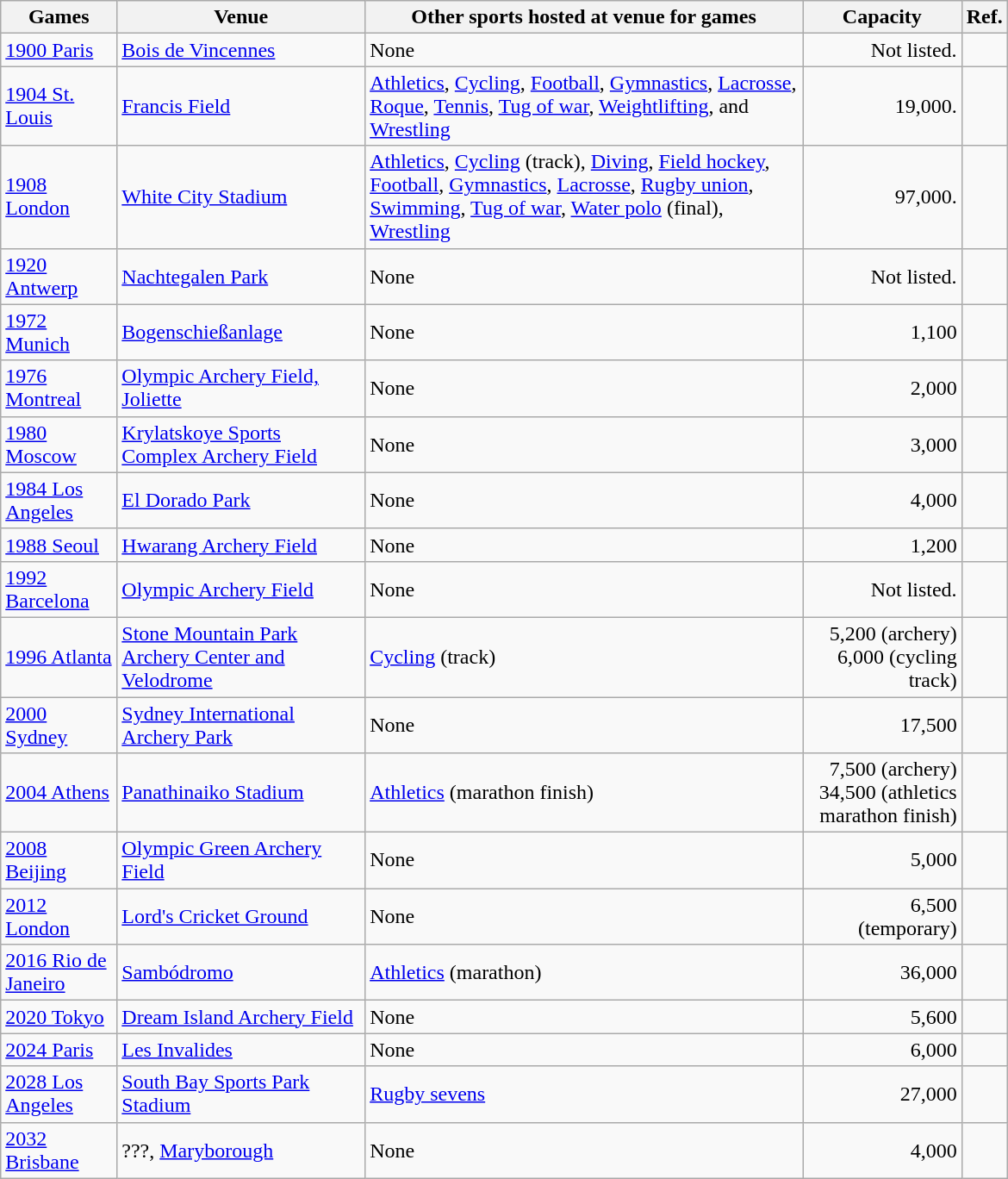<table class="wikitable sortable" width=780px>
<tr>
<th>Games</th>
<th>Venue</th>
<th>Other sports hosted at venue for games</th>
<th>Capacity</th>
<th>Ref.</th>
</tr>
<tr>
<td><a href='#'>1900 Paris</a></td>
<td><a href='#'>Bois de Vincennes</a></td>
<td>None</td>
<td align=right>Not listed.</td>
<td align=center></td>
</tr>
<tr>
<td><a href='#'>1904 St. Louis</a></td>
<td><a href='#'>Francis Field</a></td>
<td><a href='#'>Athletics</a>, <a href='#'>Cycling</a>, <a href='#'>Football</a>, <a href='#'>Gymnastics</a>, <a href='#'>Lacrosse</a>, <a href='#'>Roque</a>, <a href='#'>Tennis</a>, <a href='#'>Tug of war</a>, <a href='#'>Weightlifting</a>, and <a href='#'>Wrestling</a></td>
<td align="right">19,000.</td>
<td align=center></td>
</tr>
<tr>
<td><a href='#'>1908 London</a></td>
<td><a href='#'>White City Stadium</a></td>
<td><a href='#'>Athletics</a>, <a href='#'>Cycling</a> (track), <a href='#'>Diving</a>, <a href='#'>Field hockey</a>, <a href='#'>Football</a>, <a href='#'>Gymnastics</a>, <a href='#'>Lacrosse</a>, <a href='#'>Rugby union</a>, <a href='#'>Swimming</a>, <a href='#'>Tug of war</a>, <a href='#'>Water polo</a> (final), <a href='#'>Wrestling</a></td>
<td align="right">97,000.</td>
<td align=center></td>
</tr>
<tr>
<td><a href='#'>1920 Antwerp</a></td>
<td><a href='#'>Nachtegalen Park</a></td>
<td>None</td>
<td align="right">Not listed.</td>
<td align=center></td>
</tr>
<tr>
<td><a href='#'>1972 Munich</a></td>
<td><a href='#'>Bogenschießanlage</a></td>
<td>None</td>
<td align="right">1,100</td>
<td align=center></td>
</tr>
<tr>
<td><a href='#'>1976 Montreal</a></td>
<td><a href='#'>Olympic Archery Field, Joliette</a></td>
<td>None</td>
<td align="right">2,000</td>
<td align=center></td>
</tr>
<tr>
<td><a href='#'>1980 Moscow</a></td>
<td><a href='#'>Krylatskoye Sports Complex Archery Field</a></td>
<td>None</td>
<td align="right">3,000</td>
<td align=center></td>
</tr>
<tr>
<td><a href='#'>1984 Los Angeles</a></td>
<td><a href='#'>El Dorado Park</a></td>
<td>None</td>
<td align="right">4,000</td>
<td align=center></td>
</tr>
<tr>
<td><a href='#'>1988 Seoul</a></td>
<td><a href='#'>Hwarang Archery Field</a></td>
<td>None</td>
<td align="right">1,200</td>
<td align=center></td>
</tr>
<tr>
<td><a href='#'>1992 Barcelona</a></td>
<td><a href='#'>Olympic Archery Field</a></td>
<td>None</td>
<td align="right">Not listed.</td>
<td align=center></td>
</tr>
<tr>
<td><a href='#'>1996 Atlanta</a></td>
<td><a href='#'>Stone Mountain Park Archery Center and Velodrome</a></td>
<td><a href='#'>Cycling</a> (track)</td>
<td align="right">5,200 (archery)<br>6,000 (cycling track)</td>
<td align=center></td>
</tr>
<tr>
<td><a href='#'>2000 Sydney</a></td>
<td><a href='#'>Sydney International Archery Park</a></td>
<td>None</td>
<td align="right">17,500</td>
<td align=center></td>
</tr>
<tr>
<td><a href='#'>2004 Athens</a></td>
<td><a href='#'>Panathinaiko Stadium</a></td>
<td><a href='#'>Athletics</a> (marathon finish)</td>
<td align="right">7,500 (archery)<br>34,500 (athletics marathon finish)</td>
<td align=center></td>
</tr>
<tr>
<td><a href='#'>2008 Beijing</a></td>
<td><a href='#'>Olympic Green Archery Field</a></td>
<td>None</td>
<td align="right">5,000</td>
<td align=center></td>
</tr>
<tr>
<td><a href='#'>2012 London</a></td>
<td><a href='#'>Lord's Cricket Ground</a></td>
<td>None</td>
<td align="right">6,500 (temporary)</td>
<td align=center></td>
</tr>
<tr>
<td><a href='#'>2016 Rio de Janeiro</a></td>
<td><a href='#'>Sambódromo</a></td>
<td><a href='#'>Athletics</a> (marathon)</td>
<td align="right">36,000</td>
<td align="center"></td>
</tr>
<tr>
<td><a href='#'>2020 Tokyo</a></td>
<td><a href='#'>Dream Island Archery Field</a></td>
<td>None</td>
<td align="right">5,600</td>
<td align="center"></td>
</tr>
<tr>
<td><a href='#'>2024 Paris</a></td>
<td><a href='#'>Les Invalides</a></td>
<td>None</td>
<td align="right">6,000</td>
<td align="center"></td>
</tr>
<tr>
<td><a href='#'>2028 Los Angeles</a></td>
<td><a href='#'>South Bay Sports Park Stadium</a></td>
<td><a href='#'>Rugby sevens</a></td>
<td align="right">27,000</td>
<td align="center"></td>
</tr>
<tr>
<td><a href='#'>2032 Brisbane</a></td>
<td>???, <a href='#'>Maryborough</a></td>
<td>None</td>
<td align="right">4,000</td>
<td align="center"></td>
</tr>
</table>
